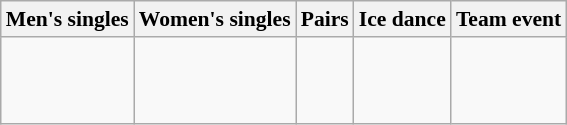<table class="wikitable sortable" style="font-size:90%;">
<tr>
<th>Men's singles</th>
<th>Women's singles</th>
<th>Pairs</th>
<th>Ice dance</th>
<th>Team event</th>
</tr>
<tr>
<td><br><br><br></td>
<td><br><br><br></td>
<td><br><br><br></td>
<td><br><br><br></td>
<td></td>
</tr>
</table>
